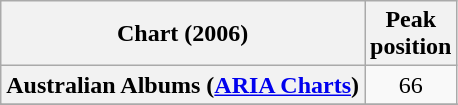<table class="wikitable sortable plainrowheaders" style="text-align:center">
<tr>
<th scope="col">Chart (2006)</th>
<th scope="col">Peak<br>position</th>
</tr>
<tr>
<th scope="row">Australian Albums (<a href='#'>ARIA Charts</a>)</th>
<td>66</td>
</tr>
<tr>
</tr>
<tr>
</tr>
<tr>
</tr>
<tr>
</tr>
<tr>
</tr>
<tr>
</tr>
<tr>
</tr>
<tr>
</tr>
<tr>
</tr>
<tr>
</tr>
</table>
